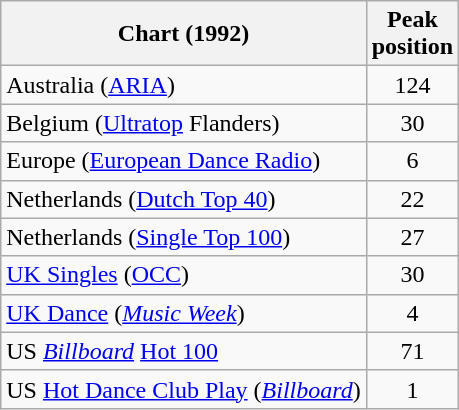<table class="wikitable sortable">
<tr>
<th>Chart (1992)</th>
<th>Peak<br>position</th>
</tr>
<tr>
<td>Australia (<a href='#'>ARIA</a>)</td>
<td align="center">124</td>
</tr>
<tr>
<td>Belgium (<a href='#'>Ultratop</a> Flanders)</td>
<td align="center">30</td>
</tr>
<tr>
<td>Europe (<a href='#'>European Dance Radio</a>)</td>
<td align="center">6</td>
</tr>
<tr>
<td>Netherlands (<a href='#'>Dutch Top 40</a>)</td>
<td align="center">22</td>
</tr>
<tr>
<td>Netherlands (<a href='#'>Single Top 100</a>)</td>
<td align="center">27</td>
</tr>
<tr>
<td><a href='#'>UK Singles</a> (<a href='#'>OCC</a>)</td>
<td align="center">30</td>
</tr>
<tr>
<td><a href='#'>UK Dance</a> (<em><a href='#'>Music Week</a></em>)</td>
<td align="center">4</td>
</tr>
<tr>
<td>US <em><a href='#'>Billboard</a></em> <a href='#'>Hot 100</a></td>
<td align="center">71</td>
</tr>
<tr>
<td>US <a href='#'>Hot Dance Club Play</a> (<em><a href='#'>Billboard</a></em>)</td>
<td align="center">1</td>
</tr>
</table>
